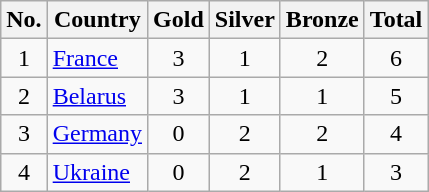<table class="wikitable sortable" style="text-align: center;">
<tr>
<th>No.</th>
<th>Country</th>
<th>Gold</th>
<th>Silver</th>
<th>Bronze</th>
<th>Total</th>
</tr>
<tr>
<td>1</td>
<td align="left"> <a href='#'>France</a></td>
<td>3</td>
<td>1</td>
<td>2</td>
<td>6</td>
</tr>
<tr>
<td>2</td>
<td align="left"> <a href='#'>Belarus</a></td>
<td>3</td>
<td>1</td>
<td>1</td>
<td>5</td>
</tr>
<tr>
<td>3</td>
<td align="left"> <a href='#'>Germany</a></td>
<td>0</td>
<td>2</td>
<td>2</td>
<td>4</td>
</tr>
<tr>
<td>4</td>
<td align="left"> <a href='#'>Ukraine</a></td>
<td>0</td>
<td>2</td>
<td>1</td>
<td>3</td>
</tr>
</table>
